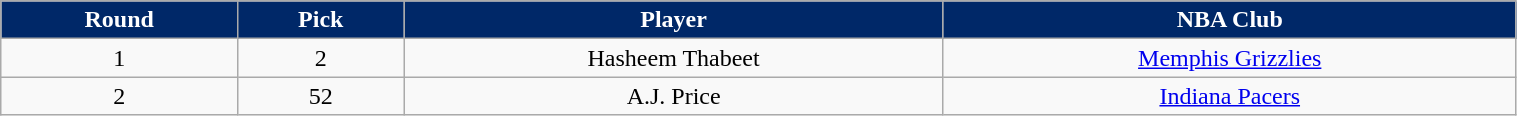<table class="wikitable" width="80%">
<tr align="center"  style="background:#002868;color:#FFFFFF;">
<td><strong>Round</strong></td>
<td><strong>Pick</strong></td>
<td><strong>Player</strong></td>
<td><strong>NBA Club</strong></td>
</tr>
<tr align="center" bgcolor="">
<td>1</td>
<td>2</td>
<td>Hasheem Thabeet</td>
<td><a href='#'>Memphis Grizzlies</a></td>
</tr>
<tr align="center" bgcolor="">
<td>2</td>
<td>52</td>
<td>A.J. Price</td>
<td><a href='#'>Indiana Pacers</a></td>
</tr>
</table>
